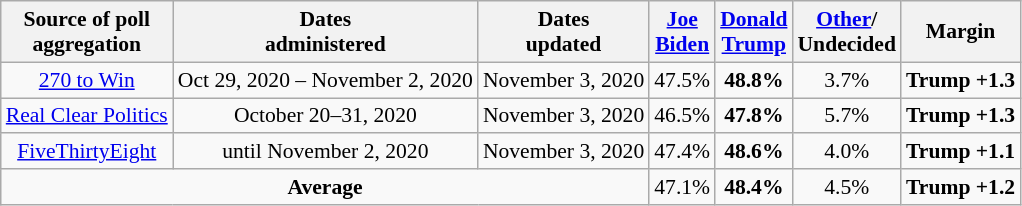<table class="wikitable sortable" style="text-align:center;font-size:90%;line-height:17px">
<tr>
<th>Source of poll<br>aggregation</th>
<th>Dates<br> administered</th>
<th>Dates<br> updated</th>
<th class="unsortable"><a href='#'>Joe<br>Biden</a><br><small></small></th>
<th class="unsortable"><a href='#'>Donald<br>Trump</a><br><small></small></th>
<th class="unsortable"><a href='#'>Other</a>/<br>Undecided<br></th>
<th>Margin</th>
</tr>
<tr>
<td><a href='#'>270 to Win</a></td>
<td>Oct 29, 2020 – November 2, 2020</td>
<td>November 3, 2020</td>
<td>47.5%</td>
<td><strong>48.8%</strong></td>
<td>3.7%</td>
<td><strong>Trump +1.3</strong></td>
</tr>
<tr>
<td><a href='#'>Real Clear Politics</a></td>
<td>October 20–31, 2020</td>
<td>November 3, 2020</td>
<td>46.5%</td>
<td><strong>47.8%</strong></td>
<td>5.7%</td>
<td> <strong>Trump +1.3</strong></td>
</tr>
<tr>
<td><a href='#'>FiveThirtyEight</a></td>
<td>until November 2, 2020</td>
<td>November 3, 2020</td>
<td>47.4%</td>
<td><strong>48.6%</strong></td>
<td>4.0%</td>
<td><strong>Trump +1.1</strong></td>
</tr>
<tr>
<td colspan="3"><strong>Average</strong></td>
<td>47.1%</td>
<td><strong>48.4%</strong></td>
<td>4.5%</td>
<td><strong>Trump +1.2</strong></td>
</tr>
</table>
